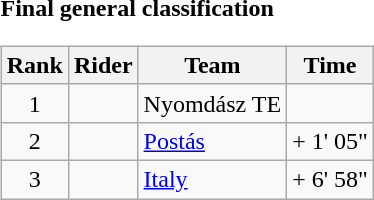<table>
<tr>
<td><strong>Final general classification</strong><br><table class="wikitable">
<tr>
<th scope="col">Rank</th>
<th scope="col">Rider</th>
<th scope="col">Team</th>
<th scope="col">Time</th>
</tr>
<tr>
<td style="text-align:center;">1</td>
<td></td>
<td>Nyomdász TE</td>
<td style="text-align:right;"></td>
</tr>
<tr>
<td style="text-align:center;">2</td>
<td></td>
<td><a href='#'>Postás</a></td>
<td style="text-align:right;">+ 1' 05"</td>
</tr>
<tr>
<td style="text-align:center;">3</td>
<td></td>
<td><a href='#'>Italy</a></td>
<td style="text-align:right;">+ 6' 58"</td>
</tr>
</table>
</td>
</tr>
</table>
